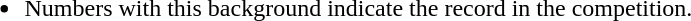<table style="width:auto;">
<tr>
<td><br><ul><li> Numbers with this background indicate the record in the competition.</li></ul></td>
</tr>
</table>
